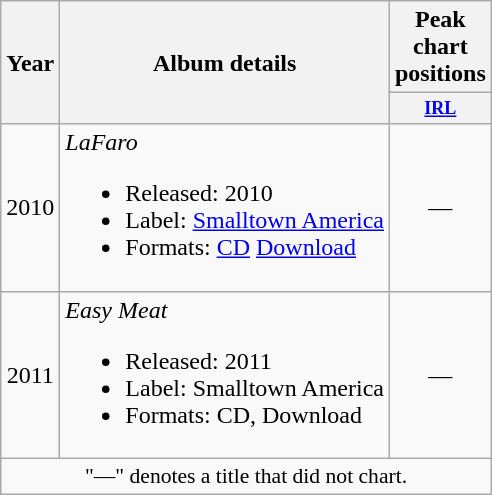<table class="wikitable" style=text-align:center;>
<tr>
<th rowspan="2">Year</th>
<th rowspan="2">Album details</th>
<th>Peak chart positions</th>
</tr>
<tr>
<th style="width:4em;font-size:75%"><a href='#'>IRL</a></th>
</tr>
<tr>
<td>2010</td>
<td align="left"><em>LaFaro</em><br><ul><li>Released: 2010</li><li>Label: <a href='#'>Smalltown America</a></li><li>Formats: <a href='#'>CD</a> <a href='#'>Download</a></li></ul></td>
<td>—</td>
</tr>
<tr>
<td>2011</td>
<td align="left"><em>Easy Meat</em><br><ul><li>Released: 2011</li><li>Label: Smalltown America</li><li>Formats: CD, Download</li></ul></td>
<td>—</td>
</tr>
<tr>
<td colspan="3" style="font-size:90%">"—" denotes a title that did not chart.</td>
</tr>
</table>
